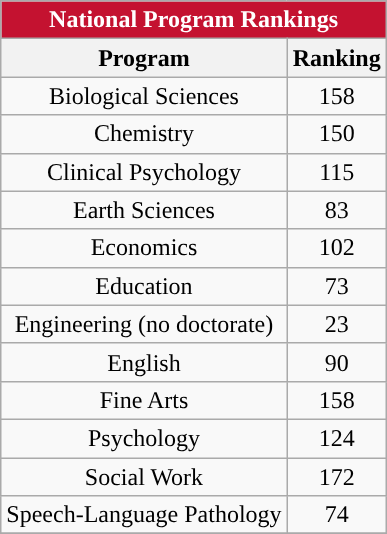<table class="wikitable sortable collapsible collapsed" style="float:right; clear:right; text-align:center">
<tr>
<th colspan=4 style="background:#C41230; color:white; ">National Program Rankings</th>
</tr>
<tr>
<th>Program</th>
<th>Ranking</th>
</tr>
<tr>
<td>Biological Sciences</td>
<td>158</td>
</tr>
<tr>
<td>Chemistry</td>
<td>150</td>
</tr>
<tr>
<td>Clinical Psychology</td>
<td>115</td>
</tr>
<tr>
<td>Earth Sciences</td>
<td>83</td>
</tr>
<tr>
<td>Economics</td>
<td>102</td>
</tr>
<tr>
<td>Education</td>
<td>73</td>
</tr>
<tr>
<td>Engineering (no doctorate)</td>
<td>23</td>
</tr>
<tr>
<td>English</td>
<td>90</td>
</tr>
<tr>
<td>Fine Arts</td>
<td>158</td>
</tr>
<tr>
<td>Psychology</td>
<td>124</td>
</tr>
<tr>
<td>Social Work</td>
<td>172</td>
</tr>
<tr>
<td>Speech-Language Pathology</td>
<td>74</td>
</tr>
<tr>
</tr>
</table>
